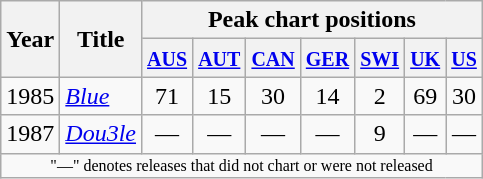<table class="wikitable" style="text-align:center">
<tr>
<th rowspan="2">Year</th>
<th rowspan="2">Title</th>
<th colspan="7">Peak chart positions</th>
</tr>
<tr>
<th><small><a href='#'>AUS</a></small><br></th>
<th><small><a href='#'>AUT</a></small><br></th>
<th><small><a href='#'>CAN</a></small><br></th>
<th><small><a href='#'>GER</a></small><br></th>
<th><small><a href='#'>SWI</a></small><br></th>
<th><small><a href='#'>UK</a></small><br></th>
<th><small><a href='#'>US</a></small><br></th>
</tr>
<tr>
<td>1985</td>
<td align="left"><em><a href='#'>Blue</a></em></td>
<td>71</td>
<td>15</td>
<td>30</td>
<td>14</td>
<td>2</td>
<td>69</td>
<td>30</td>
</tr>
<tr>
<td>1987</td>
<td align="left"><em><a href='#'>Dou3le</a></em></td>
<td>—</td>
<td>—</td>
<td>—</td>
<td>—</td>
<td>9</td>
<td>—</td>
<td>—</td>
</tr>
<tr>
<td colspan="9" style="font-size:8pt">"—" denotes releases that did not chart or were not released</td>
</tr>
</table>
